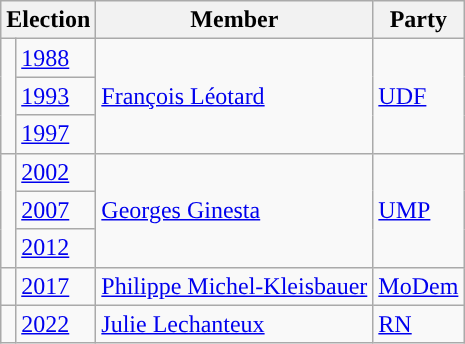<table class="wikitable">
<tr>
<th colspan=2>Election</th>
<th>Member</th>
<th>Party</th>
</tr>
<tr>
<td rowspan="3" style="background-color: "></td>
<td><a href='#'>1988</a></td>
<td rowspan="3"><a href='#'>François Léotard</a></td>
<td rowspan="3"><a href='#'>UDF</a></td>
</tr>
<tr>
<td><a href='#'>1993</a></td>
</tr>
<tr>
<td><a href='#'>1997</a></td>
</tr>
<tr>
<td rowspan="3" style="background-color: "></td>
<td><a href='#'>2002</a></td>
<td rowspan="3"><a href='#'>Georges Ginesta</a></td>
<td rowspan="3"><a href='#'>UMP</a></td>
</tr>
<tr>
<td><a href='#'>2007</a></td>
</tr>
<tr>
<td><a href='#'>2012</a></td>
</tr>
<tr>
<td style="background-color: "></td>
<td><a href='#'>2017</a></td>
<td><a href='#'>Philippe Michel-Kleisbauer</a></td>
<td><a href='#'>MoDem</a></td>
</tr>
<tr>
<td style="background-color: "></td>
<td><a href='#'>2022</a></td>
<td><a href='#'>Julie Lechanteux</a></td>
<td><a href='#'>RN</a></td>
</tr>
</table>
